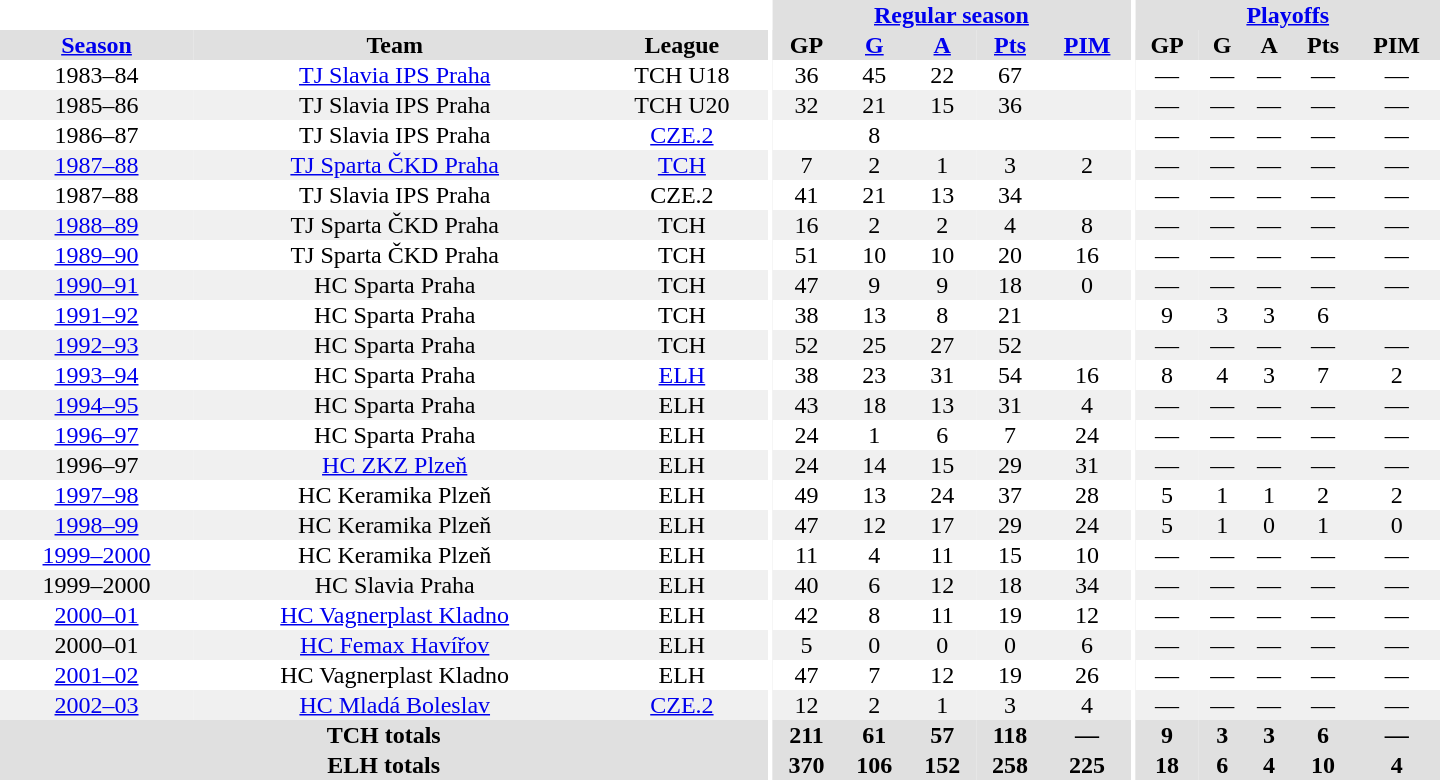<table border="0" cellpadding="1" cellspacing="0" style="text-align:center; width:60em">
<tr bgcolor="#e0e0e0">
<th colspan="3" bgcolor="#ffffff"></th>
<th rowspan="99" bgcolor="#ffffff"></th>
<th colspan="5"><a href='#'>Regular season</a></th>
<th rowspan="99" bgcolor="#ffffff"></th>
<th colspan="5"><a href='#'>Playoffs</a></th>
</tr>
<tr bgcolor="#e0e0e0">
<th><a href='#'>Season</a></th>
<th>Team</th>
<th>League</th>
<th>GP</th>
<th><a href='#'>G</a></th>
<th><a href='#'>A</a></th>
<th><a href='#'>Pts</a></th>
<th><a href='#'>PIM</a></th>
<th>GP</th>
<th>G</th>
<th>A</th>
<th>Pts</th>
<th>PIM</th>
</tr>
<tr>
<td>1983–84</td>
<td><a href='#'>TJ Slavia IPS Praha</a></td>
<td>TCH U18</td>
<td>36</td>
<td>45</td>
<td>22</td>
<td>67</td>
<td></td>
<td>—</td>
<td>—</td>
<td>—</td>
<td>—</td>
<td>—</td>
</tr>
<tr bgcolor="#f0f0f0">
<td>1985–86</td>
<td>TJ Slavia IPS Praha</td>
<td>TCH U20</td>
<td>32</td>
<td>21</td>
<td>15</td>
<td>36</td>
<td></td>
<td>—</td>
<td>—</td>
<td>—</td>
<td>—</td>
<td>—</td>
</tr>
<tr>
<td>1986–87</td>
<td>TJ Slavia IPS Praha</td>
<td><a href='#'>CZE.2</a></td>
<td></td>
<td>8</td>
<td></td>
<td></td>
<td></td>
<td>—</td>
<td>—</td>
<td>—</td>
<td>—</td>
<td>—</td>
</tr>
<tr bgcolor="#f0f0f0">
<td><a href='#'>1987–88</a></td>
<td><a href='#'>TJ Sparta ČKD Praha</a></td>
<td><a href='#'>TCH</a></td>
<td>7</td>
<td>2</td>
<td>1</td>
<td>3</td>
<td>2</td>
<td>—</td>
<td>—</td>
<td>—</td>
<td>—</td>
<td>—</td>
</tr>
<tr>
<td>1987–88</td>
<td>TJ Slavia IPS Praha</td>
<td>CZE.2</td>
<td>41</td>
<td>21</td>
<td>13</td>
<td>34</td>
<td></td>
<td>—</td>
<td>—</td>
<td>—</td>
<td>—</td>
<td>—</td>
</tr>
<tr bgcolor="#f0f0f0">
<td><a href='#'>1988–89</a></td>
<td>TJ Sparta ČKD Praha</td>
<td>TCH</td>
<td>16</td>
<td>2</td>
<td>2</td>
<td>4</td>
<td>8</td>
<td>—</td>
<td>—</td>
<td>—</td>
<td>—</td>
<td>—</td>
</tr>
<tr>
<td><a href='#'>1989–90</a></td>
<td>TJ Sparta ČKD Praha</td>
<td>TCH</td>
<td>51</td>
<td>10</td>
<td>10</td>
<td>20</td>
<td>16</td>
<td>—</td>
<td>—</td>
<td>—</td>
<td>—</td>
<td>—</td>
</tr>
<tr bgcolor="#f0f0f0">
<td><a href='#'>1990–91</a></td>
<td>HC Sparta Praha</td>
<td>TCH</td>
<td>47</td>
<td>9</td>
<td>9</td>
<td>18</td>
<td>0</td>
<td>—</td>
<td>—</td>
<td>—</td>
<td>—</td>
<td>—</td>
</tr>
<tr>
<td><a href='#'>1991–92</a></td>
<td>HC Sparta Praha</td>
<td>TCH</td>
<td>38</td>
<td>13</td>
<td>8</td>
<td>21</td>
<td></td>
<td>9</td>
<td>3</td>
<td>3</td>
<td>6</td>
<td></td>
</tr>
<tr bgcolor="#f0f0f0">
<td><a href='#'>1992–93</a></td>
<td>HC Sparta Praha</td>
<td>TCH</td>
<td>52</td>
<td>25</td>
<td>27</td>
<td>52</td>
<td></td>
<td>—</td>
<td>—</td>
<td>—</td>
<td>—</td>
<td>—</td>
</tr>
<tr>
<td><a href='#'>1993–94</a></td>
<td>HC Sparta Praha</td>
<td><a href='#'>ELH</a></td>
<td>38</td>
<td>23</td>
<td>31</td>
<td>54</td>
<td>16</td>
<td>8</td>
<td>4</td>
<td>3</td>
<td>7</td>
<td>2</td>
</tr>
<tr bgcolor="#f0f0f0">
<td><a href='#'>1994–95</a></td>
<td>HC Sparta Praha</td>
<td>ELH</td>
<td>43</td>
<td>18</td>
<td>13</td>
<td>31</td>
<td>4</td>
<td>—</td>
<td>—</td>
<td>—</td>
<td>—</td>
<td>—</td>
</tr>
<tr>
<td><a href='#'>1996–97</a></td>
<td>HC Sparta Praha</td>
<td>ELH</td>
<td>24</td>
<td>1</td>
<td>6</td>
<td>7</td>
<td>24</td>
<td>—</td>
<td>—</td>
<td>—</td>
<td>—</td>
<td>—</td>
</tr>
<tr bgcolor="#f0f0f0">
<td>1996–97</td>
<td><a href='#'>HC ZKZ Plzeň</a></td>
<td>ELH</td>
<td>24</td>
<td>14</td>
<td>15</td>
<td>29</td>
<td>31</td>
<td>—</td>
<td>—</td>
<td>—</td>
<td>—</td>
<td>—</td>
</tr>
<tr>
<td><a href='#'>1997–98</a></td>
<td>HC Keramika Plzeň</td>
<td>ELH</td>
<td>49</td>
<td>13</td>
<td>24</td>
<td>37</td>
<td>28</td>
<td>5</td>
<td>1</td>
<td>1</td>
<td>2</td>
<td>2</td>
</tr>
<tr bgcolor="#f0f0f0">
<td><a href='#'>1998–99</a></td>
<td>HC Keramika Plzeň</td>
<td>ELH</td>
<td>47</td>
<td>12</td>
<td>17</td>
<td>29</td>
<td>24</td>
<td>5</td>
<td>1</td>
<td>0</td>
<td>1</td>
<td>0</td>
</tr>
<tr>
<td><a href='#'>1999–2000</a></td>
<td>HC Keramika Plzeň</td>
<td>ELH</td>
<td>11</td>
<td>4</td>
<td>11</td>
<td>15</td>
<td>10</td>
<td>—</td>
<td>—</td>
<td>—</td>
<td>—</td>
<td>—</td>
</tr>
<tr bgcolor="#f0f0f0">
<td>1999–2000</td>
<td>HC Slavia Praha</td>
<td>ELH</td>
<td>40</td>
<td>6</td>
<td>12</td>
<td>18</td>
<td>34</td>
<td>—</td>
<td>—</td>
<td>—</td>
<td>—</td>
<td>—</td>
</tr>
<tr>
<td><a href='#'>2000–01</a></td>
<td><a href='#'>HC Vagnerplast Kladno</a></td>
<td>ELH</td>
<td>42</td>
<td>8</td>
<td>11</td>
<td>19</td>
<td>12</td>
<td>—</td>
<td>—</td>
<td>—</td>
<td>—</td>
<td>—</td>
</tr>
<tr bgcolor="#f0f0f0">
<td>2000–01</td>
<td><a href='#'>HC Femax Havířov</a></td>
<td>ELH</td>
<td>5</td>
<td>0</td>
<td>0</td>
<td>0</td>
<td>6</td>
<td>—</td>
<td>—</td>
<td>—</td>
<td>—</td>
<td>—</td>
</tr>
<tr>
<td><a href='#'>2001–02</a></td>
<td>HC Vagnerplast Kladno</td>
<td>ELH</td>
<td>47</td>
<td>7</td>
<td>12</td>
<td>19</td>
<td>26</td>
<td>—</td>
<td>—</td>
<td>—</td>
<td>—</td>
<td>—</td>
</tr>
<tr bgcolor="#f0f0f0">
<td><a href='#'>2002–03</a></td>
<td><a href='#'>HC Mladá Boleslav</a></td>
<td><a href='#'>CZE.2</a></td>
<td>12</td>
<td>2</td>
<td>1</td>
<td>3</td>
<td>4</td>
<td>—</td>
<td>—</td>
<td>—</td>
<td>—</td>
<td>—</td>
</tr>
<tr bgcolor="#e0e0e0">
<th colspan="3">TCH totals</th>
<th>211</th>
<th>61</th>
<th>57</th>
<th>118</th>
<th>—</th>
<th>9</th>
<th>3</th>
<th>3</th>
<th>6</th>
<th>—</th>
</tr>
<tr bgcolor="#e0e0e0">
<th colspan="3">ELH totals</th>
<th>370</th>
<th>106</th>
<th>152</th>
<th>258</th>
<th>225</th>
<th>18</th>
<th>6</th>
<th>4</th>
<th>10</th>
<th>4</th>
</tr>
</table>
